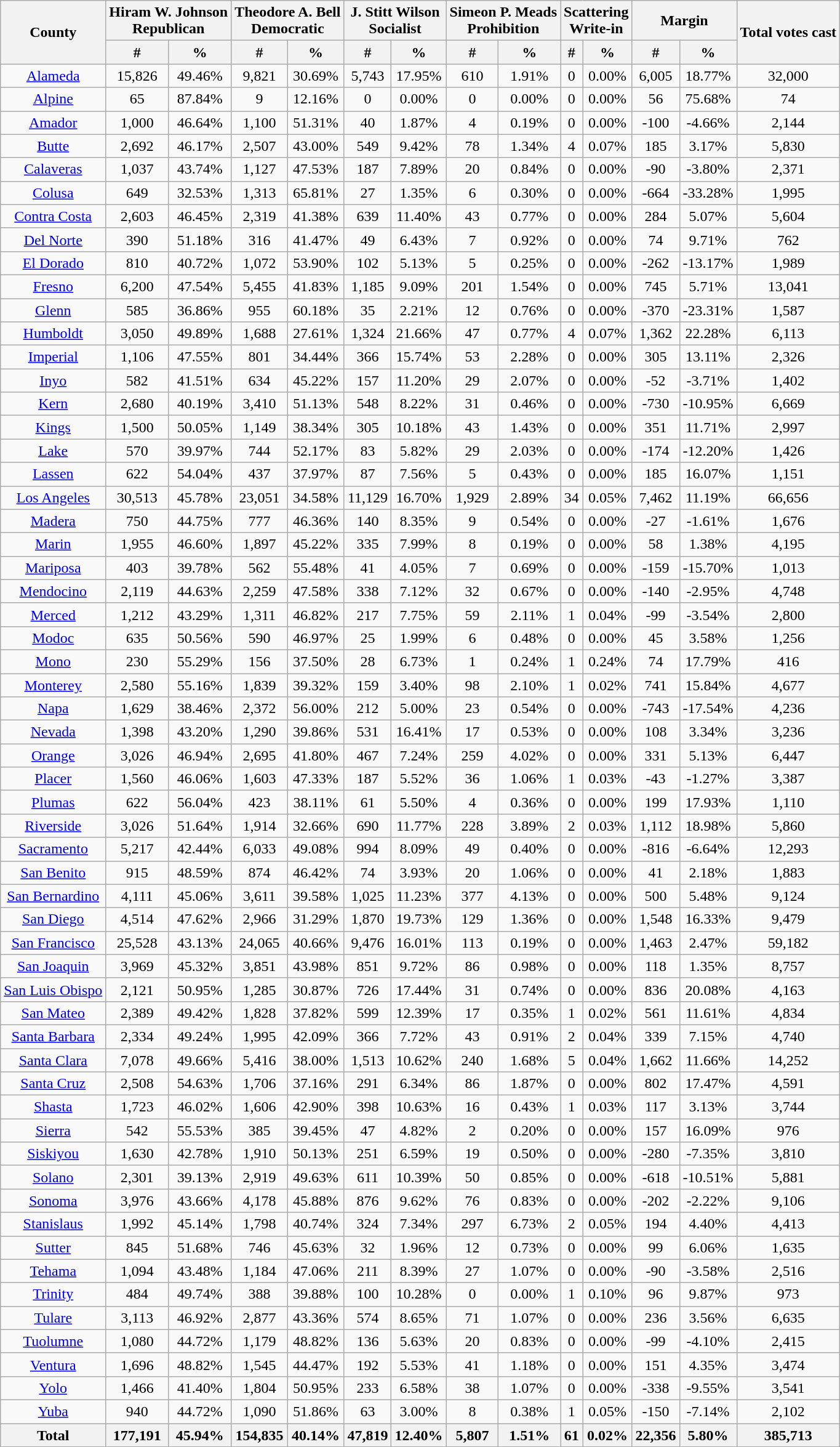<table class="wikitable sortable" style="text-align:center">
<tr>
<th rowspan="2">County</th>
<th style="text-align:center;" colspan="2">Hiram W. Johnson<br>Republican</th>
<th style="text-align:center;" colspan="2">Theodore A. Bell<br>Democratic</th>
<th style="text-align:center;" colspan="2">J. Stitt Wilson<br>Socialist</th>
<th style="text-align:center;" colspan="2">Simeon P. Meads<br>Prohibition</th>
<th style="text-align:center;" colspan="2">Scattering<br>Write-in</th>
<th style="text-align:center;" colspan="2">Margin</th>
<th style="text-align:center;" rowspan="2">Total votes cast</th>
</tr>
<tr>
<th style="text-align:center;" data-sort-type="number">#</th>
<th style="text-align:center;" data-sort-type="number">%</th>
<th style="text-align:center;" data-sort-type="number">#</th>
<th style="text-align:center;" data-sort-type="number">%</th>
<th style="text-align:center;" data-sort-type="number">#</th>
<th style="text-align:center;" data-sort-type="number">%</th>
<th style="text-align:center;" data-sort-type="number">#</th>
<th style="text-align:center;" data-sort-type="number">%</th>
<th style="text-align:center;" data-sort-type="number">#</th>
<th style="text-align:center;" data-sort-type="number">%</th>
<th style="text-align:center;" data-sort-type="number">#</th>
<th style="text-align:center;" data-sort-type="number">%</th>
</tr>
<tr style="text-align:center;">
<td><a href='#'>Alameda</a></td>
<td>15,826</td>
<td>49.46%</td>
<td>9,821</td>
<td>30.69%</td>
<td>5,743</td>
<td>17.95%</td>
<td>610</td>
<td>1.91%</td>
<td>0</td>
<td>0.00%</td>
<td>6,005</td>
<td>18.77%</td>
<td>32,000</td>
</tr>
<tr style="text-align:center;">
<td><a href='#'>Alpine</a></td>
<td>65</td>
<td>87.84%</td>
<td>9</td>
<td>12.16%</td>
<td>0</td>
<td>0.00%</td>
<td>0</td>
<td>0.00%</td>
<td>0</td>
<td>0.00%</td>
<td>56</td>
<td>75.68%</td>
<td>74</td>
</tr>
<tr style="text-align:center;">
<td><a href='#'>Amador</a></td>
<td>1,000</td>
<td>46.64%</td>
<td>1,100</td>
<td>51.31%</td>
<td>40</td>
<td>1.87%</td>
<td>4</td>
<td>0.19%</td>
<td>0</td>
<td>0.00%</td>
<td>-100</td>
<td>-4.66%</td>
<td>2,144</td>
</tr>
<tr style="text-align:center;">
<td><a href='#'>Butte</a></td>
<td>2,692</td>
<td>46.17%</td>
<td>2,507</td>
<td>43.00%</td>
<td>549</td>
<td>9.42%</td>
<td>78</td>
<td>1.34%</td>
<td>4</td>
<td>0.07%</td>
<td>185</td>
<td>3.17%</td>
<td>5,830</td>
</tr>
<tr style="text-align:center;">
<td><a href='#'>Calaveras</a></td>
<td>1,037</td>
<td>43.74%</td>
<td>1,127</td>
<td>47.53%</td>
<td>187</td>
<td>7.89%</td>
<td>20</td>
<td>0.84%</td>
<td>0</td>
<td>0.00%</td>
<td>-90</td>
<td>-3.80%</td>
<td>2,371</td>
</tr>
<tr style="text-align:center;">
<td><a href='#'>Colusa</a></td>
<td>649</td>
<td>32.53%</td>
<td>1,313</td>
<td>65.81%</td>
<td>27</td>
<td>1.35%</td>
<td>6</td>
<td>0.30%</td>
<td>0</td>
<td>0.00%</td>
<td>-664</td>
<td>-33.28%</td>
<td>1,995</td>
</tr>
<tr style="text-align:center;">
<td><a href='#'>Contra Costa</a></td>
<td>2,603</td>
<td>46.45%</td>
<td>2,319</td>
<td>41.38%</td>
<td>639</td>
<td>11.40%</td>
<td>43</td>
<td>0.77%</td>
<td>0</td>
<td>0.00%</td>
<td>284</td>
<td>5.07%</td>
<td>5,604</td>
</tr>
<tr style="text-align:center;">
<td><a href='#'>Del Norte</a></td>
<td>390</td>
<td>51.18%</td>
<td>316</td>
<td>41.47%</td>
<td>49</td>
<td>6.43%</td>
<td>7</td>
<td>0.92%</td>
<td>0</td>
<td>0.00%</td>
<td>74</td>
<td>9.71%</td>
<td>762</td>
</tr>
<tr style="text-align:center;">
<td><a href='#'>El Dorado</a></td>
<td>810</td>
<td>40.72%</td>
<td>1,072</td>
<td>53.90%</td>
<td>102</td>
<td>5.13%</td>
<td>5</td>
<td>0.25%</td>
<td>0</td>
<td>0.00%</td>
<td>-262</td>
<td>-13.17%</td>
<td>1,989</td>
</tr>
<tr style="text-align:center;">
<td><a href='#'>Fresno</a></td>
<td>6,200</td>
<td>47.54%</td>
<td>5,455</td>
<td>41.83%</td>
<td>1,185</td>
<td>9.09%</td>
<td>201</td>
<td>1.54%</td>
<td>0</td>
<td>0.00%</td>
<td>745</td>
<td>5.71%</td>
<td>13,041</td>
</tr>
<tr style="text-align:center;">
<td><a href='#'>Glenn</a></td>
<td>585</td>
<td>36.86%</td>
<td>955</td>
<td>60.18%</td>
<td>35</td>
<td>2.21%</td>
<td>12</td>
<td>0.76%</td>
<td>0</td>
<td>0.00%</td>
<td>-370</td>
<td>-23.31%</td>
<td>1,587</td>
</tr>
<tr style="text-align:center;">
<td><a href='#'>Humboldt</a></td>
<td>3,050</td>
<td>49.89%</td>
<td>1,688</td>
<td>27.61%</td>
<td>1,324</td>
<td>21.66%</td>
<td>47</td>
<td>0.77%</td>
<td>4</td>
<td>0.07%</td>
<td>1,362</td>
<td>22.28%</td>
<td>6,113</td>
</tr>
<tr style="text-align:center;">
<td><a href='#'>Imperial</a></td>
<td>1,106</td>
<td>47.55%</td>
<td>801</td>
<td>34.44%</td>
<td>366</td>
<td>15.74%</td>
<td>53</td>
<td>2.28%</td>
<td>0</td>
<td>0.00%</td>
<td>305</td>
<td>13.11%</td>
<td>2,326</td>
</tr>
<tr style="text-align:center;">
<td><a href='#'>Inyo</a></td>
<td>582</td>
<td>41.51%</td>
<td>634</td>
<td>45.22%</td>
<td>157</td>
<td>11.20%</td>
<td>29</td>
<td>2.07%</td>
<td>0</td>
<td>0.00%</td>
<td>-52</td>
<td>-3.71%</td>
<td>1,402</td>
</tr>
<tr style="text-align:center;">
<td><a href='#'>Kern</a></td>
<td>2,680</td>
<td>40.19%</td>
<td>3,410</td>
<td>51.13%</td>
<td>548</td>
<td>8.22%</td>
<td>31</td>
<td>0.46%</td>
<td>0</td>
<td>0.00%</td>
<td>-730</td>
<td>-10.95%</td>
<td>6,669</td>
</tr>
<tr style="text-align:center;">
<td><a href='#'>Kings</a></td>
<td>1,500</td>
<td>50.05%</td>
<td>1,149</td>
<td>38.34%</td>
<td>305</td>
<td>10.18%</td>
<td>43</td>
<td>1.43%</td>
<td>0</td>
<td>0.00%</td>
<td>351</td>
<td>11.71%</td>
<td>2,997</td>
</tr>
<tr style="text-align:center;">
<td><a href='#'>Lake</a></td>
<td>570</td>
<td>39.97%</td>
<td>744</td>
<td>52.17%</td>
<td>83</td>
<td>5.82%</td>
<td>29</td>
<td>2.03%</td>
<td>0</td>
<td>0.00%</td>
<td>-174</td>
<td>-12.20%</td>
<td>1,426</td>
</tr>
<tr style="text-align:center;">
<td><a href='#'>Lassen</a></td>
<td>622</td>
<td>54.04%</td>
<td>437</td>
<td>37.97%</td>
<td>87</td>
<td>7.56%</td>
<td>5</td>
<td>0.43%</td>
<td>0</td>
<td>0.00%</td>
<td>185</td>
<td>16.07%</td>
<td>1,151</td>
</tr>
<tr style="text-align:center;">
<td><a href='#'>Los Angeles</a></td>
<td>30,513</td>
<td>45.78%</td>
<td>23,051</td>
<td>34.58%</td>
<td>11,129</td>
<td>16.70%</td>
<td>1,929</td>
<td>2.89%</td>
<td>34</td>
<td>0.05%</td>
<td>7,462</td>
<td>11.19%</td>
<td>66,656</td>
</tr>
<tr style="text-align:center;">
<td><a href='#'>Madera</a></td>
<td>750</td>
<td>44.75%</td>
<td>777</td>
<td>46.36%</td>
<td>140</td>
<td>8.35%</td>
<td>9</td>
<td>0.54%</td>
<td>0</td>
<td>0.00%</td>
<td>-27</td>
<td>-1.61%</td>
<td>1,676</td>
</tr>
<tr style="text-align:center;">
<td><a href='#'>Marin</a></td>
<td>1,955</td>
<td>46.60%</td>
<td>1,897</td>
<td>45.22%</td>
<td>335</td>
<td>7.99%</td>
<td>8</td>
<td>0.19%</td>
<td>0</td>
<td>0.00%</td>
<td>58</td>
<td>1.38%</td>
<td>4,195</td>
</tr>
<tr style="text-align:center;">
<td><a href='#'>Mariposa</a></td>
<td>403</td>
<td>39.78%</td>
<td>562</td>
<td>55.48%</td>
<td>41</td>
<td>4.05%</td>
<td>7</td>
<td>0.69%</td>
<td>0</td>
<td>0.00%</td>
<td>-159</td>
<td>-15.70%</td>
<td>1,013</td>
</tr>
<tr style="text-align:center;">
<td><a href='#'>Mendocino</a></td>
<td>2,119</td>
<td>44.63%</td>
<td>2,259</td>
<td>47.58%</td>
<td>338</td>
<td>7.12%</td>
<td>32</td>
<td>0.67%</td>
<td>0</td>
<td>0.00%</td>
<td>-140</td>
<td>-2.95%</td>
<td>4,748</td>
</tr>
<tr style="text-align:center;">
<td><a href='#'>Merced</a></td>
<td>1,212</td>
<td>43.29%</td>
<td>1,311</td>
<td>46.82%</td>
<td>217</td>
<td>7.75%</td>
<td>59</td>
<td>2.11%</td>
<td>1</td>
<td>0.04%</td>
<td>-99</td>
<td>-3.54%</td>
<td>2,800</td>
</tr>
<tr style="text-align:center;">
<td><a href='#'>Modoc</a></td>
<td>635</td>
<td>50.56%</td>
<td>590</td>
<td>46.97%</td>
<td>25</td>
<td>1.99%</td>
<td>6</td>
<td>0.48%</td>
<td>0</td>
<td>0.00%</td>
<td>45</td>
<td>3.58%</td>
<td>1,256</td>
</tr>
<tr style="text-align:center;">
<td><a href='#'>Mono</a></td>
<td>230</td>
<td>55.29%</td>
<td>156</td>
<td>37.50%</td>
<td>28</td>
<td>6.73%</td>
<td>1</td>
<td>0.24%</td>
<td>1</td>
<td>0.24%</td>
<td>74</td>
<td>17.79%</td>
<td>416</td>
</tr>
<tr style="text-align:center;">
<td><a href='#'>Monterey</a></td>
<td>2,580</td>
<td>55.16%</td>
<td>1,839</td>
<td>39.32%</td>
<td>159</td>
<td>3.40%</td>
<td>98</td>
<td>2.10%</td>
<td>1</td>
<td>0.02%</td>
<td>741</td>
<td>15.84%</td>
<td>4,677</td>
</tr>
<tr style="text-align:center;">
<td><a href='#'>Napa</a></td>
<td>1,629</td>
<td>38.46%</td>
<td>2,372</td>
<td>56.00%</td>
<td>212</td>
<td>5.00%</td>
<td>23</td>
<td>0.54%</td>
<td>0</td>
<td>0.00%</td>
<td>-743</td>
<td>-17.54%</td>
<td>4,236</td>
</tr>
<tr style="text-align:center;">
<td><a href='#'>Nevada</a></td>
<td>1,398</td>
<td>43.20%</td>
<td>1,290</td>
<td>39.86%</td>
<td>531</td>
<td>16.41%</td>
<td>17</td>
<td>0.53%</td>
<td>0</td>
<td>0.00%</td>
<td>108</td>
<td>3.34%</td>
<td>3,236</td>
</tr>
<tr style="text-align:center;">
<td><a href='#'>Orange</a></td>
<td>3,026</td>
<td>46.94%</td>
<td>2,695</td>
<td>41.80%</td>
<td>467</td>
<td>7.24%</td>
<td>259</td>
<td>4.02%</td>
<td>0</td>
<td>0.00%</td>
<td>331</td>
<td>5.13%</td>
<td>6,447</td>
</tr>
<tr style="text-align:center;">
<td><a href='#'>Placer</a></td>
<td>1,560</td>
<td>46.06%</td>
<td>1,603</td>
<td>47.33%</td>
<td>187</td>
<td>5.52%</td>
<td>36</td>
<td>1.06%</td>
<td>1</td>
<td>0.03%</td>
<td>-43</td>
<td>-1.27%</td>
<td>3,387</td>
</tr>
<tr style="text-align:center;">
<td><a href='#'>Plumas</a></td>
<td>622</td>
<td>56.04%</td>
<td>423</td>
<td>38.11%</td>
<td>61</td>
<td>5.50%</td>
<td>4</td>
<td>0.36%</td>
<td>0</td>
<td>0.00%</td>
<td>199</td>
<td>17.93%</td>
<td>1,110</td>
</tr>
<tr style="text-align:center;">
<td><a href='#'>Riverside</a></td>
<td>3,026</td>
<td>51.64%</td>
<td>1,914</td>
<td>32.66%</td>
<td>690</td>
<td>11.77%</td>
<td>228</td>
<td>3.89%</td>
<td>2</td>
<td>0.03%</td>
<td>1,112</td>
<td>18.98%</td>
<td>5,860</td>
</tr>
<tr style="text-align:center;">
<td><a href='#'>Sacramento</a></td>
<td>5,217</td>
<td>42.44%</td>
<td>6,033</td>
<td>49.08%</td>
<td>994</td>
<td>8.09%</td>
<td>49</td>
<td>0.40%</td>
<td>0</td>
<td>0.00%</td>
<td>-816</td>
<td>-6.64%</td>
<td>12,293</td>
</tr>
<tr style="text-align:center;">
<td><a href='#'>San Benito</a></td>
<td>915</td>
<td>48.59%</td>
<td>874</td>
<td>46.42%</td>
<td>74</td>
<td>3.93%</td>
<td>20</td>
<td>1.06%</td>
<td>0</td>
<td>0.00%</td>
<td>41</td>
<td>2.18%</td>
<td>1,883</td>
</tr>
<tr style="text-align:center;">
<td><a href='#'>San Bernardino</a></td>
<td>4,111</td>
<td>45.06%</td>
<td>3,611</td>
<td>39.58%</td>
<td>1,025</td>
<td>11.23%</td>
<td>377</td>
<td>4.13%</td>
<td>0</td>
<td>0.00%</td>
<td>500</td>
<td>5.48%</td>
<td>9,124</td>
</tr>
<tr style="text-align:center;">
<td><a href='#'>San Diego</a></td>
<td>4,514</td>
<td>47.62%</td>
<td>2,966</td>
<td>31.29%</td>
<td>1,870</td>
<td>19.73%</td>
<td>129</td>
<td>1.36%</td>
<td>0</td>
<td>0.00%</td>
<td>1,548</td>
<td>16.33%</td>
<td>9,479</td>
</tr>
<tr style="text-align:center;">
<td><a href='#'>San Francisco</a></td>
<td>25,528</td>
<td>43.13%</td>
<td>24,065</td>
<td>40.66%</td>
<td>9,476</td>
<td>16.01%</td>
<td>113</td>
<td>0.19%</td>
<td>0</td>
<td>0.00%</td>
<td>1,463</td>
<td>2.47%</td>
<td>59,182</td>
</tr>
<tr style="text-align:center;">
<td><a href='#'>San Joaquin</a></td>
<td>3,969</td>
<td>45.32%</td>
<td>3,851</td>
<td>43.98%</td>
<td>851</td>
<td>9.72%</td>
<td>86</td>
<td>0.98%</td>
<td>0</td>
<td>0.00%</td>
<td>118</td>
<td>1.35%</td>
<td>8,757</td>
</tr>
<tr style="text-align:center;">
<td><a href='#'>San Luis Obispo</a></td>
<td>2,121</td>
<td>50.95%</td>
<td>1,285</td>
<td>30.87%</td>
<td>726</td>
<td>17.44%</td>
<td>31</td>
<td>0.74%</td>
<td>0</td>
<td>0.00%</td>
<td>836</td>
<td>20.08%</td>
<td>4,163</td>
</tr>
<tr style="text-align:center;">
<td><a href='#'>San Mateo</a></td>
<td>2,389</td>
<td>49.42%</td>
<td>1,828</td>
<td>37.82%</td>
<td>599</td>
<td>12.39%</td>
<td>17</td>
<td>0.35%</td>
<td>1</td>
<td>0.02%</td>
<td>561</td>
<td>11.61%</td>
<td>4,834</td>
</tr>
<tr style="text-align:center;">
<td><a href='#'>Santa Barbara</a></td>
<td>2,334</td>
<td>49.24%</td>
<td>1,995</td>
<td>42.09%</td>
<td>366</td>
<td>7.72%</td>
<td>43</td>
<td>0.91%</td>
<td>2</td>
<td>0.04%</td>
<td>339</td>
<td>7.15%</td>
<td>4,740</td>
</tr>
<tr style="text-align:center;">
<td><a href='#'>Santa Clara</a></td>
<td>7,078</td>
<td>49.66%</td>
<td>5,416</td>
<td>38.00%</td>
<td>1,513</td>
<td>10.62%</td>
<td>240</td>
<td>1.68%</td>
<td>5</td>
<td>0.04%</td>
<td>1,662</td>
<td>11.66%</td>
<td>14,252</td>
</tr>
<tr style="text-align:center;">
<td><a href='#'>Santa Cruz</a></td>
<td>2,508</td>
<td>54.63%</td>
<td>1,706</td>
<td>37.16%</td>
<td>291</td>
<td>6.34%</td>
<td>86</td>
<td>1.87%</td>
<td>0</td>
<td>0.00%</td>
<td>802</td>
<td>17.47%</td>
<td>4,591</td>
</tr>
<tr style="text-align:center;">
<td><a href='#'>Shasta</a></td>
<td>1,723</td>
<td>46.02%</td>
<td>1,606</td>
<td>42.90%</td>
<td>398</td>
<td>10.63%</td>
<td>16</td>
<td>0.43%</td>
<td>1</td>
<td>0.03%</td>
<td>117</td>
<td>3.13%</td>
<td>3,744</td>
</tr>
<tr style="text-align:center;">
<td><a href='#'>Sierra</a></td>
<td>542</td>
<td>55.53%</td>
<td>385</td>
<td>39.45%</td>
<td>47</td>
<td>4.82%</td>
<td>2</td>
<td>0.20%</td>
<td>0</td>
<td>0.00%</td>
<td>157</td>
<td>16.09%</td>
<td>976</td>
</tr>
<tr style="text-align:center;">
<td><a href='#'>Siskiyou</a></td>
<td>1,630</td>
<td>42.78%</td>
<td>1,910</td>
<td>50.13%</td>
<td>251</td>
<td>6.59%</td>
<td>19</td>
<td>0.50%</td>
<td>0</td>
<td>0.00%</td>
<td>-280</td>
<td>-7.35%</td>
<td>3,810</td>
</tr>
<tr style="text-align:center;">
<td><a href='#'>Solano</a></td>
<td>2,301</td>
<td>39.13%</td>
<td>2,919</td>
<td>49.63%</td>
<td>611</td>
<td>10.39%</td>
<td>50</td>
<td>0.85%</td>
<td>0</td>
<td>0.00%</td>
<td>-618</td>
<td>-10.51%</td>
<td>5,881</td>
</tr>
<tr style="text-align:center;">
<td><a href='#'>Sonoma</a></td>
<td>3,976</td>
<td>43.66%</td>
<td>4,178</td>
<td>45.88%</td>
<td>876</td>
<td>9.62%</td>
<td>76</td>
<td>0.83%</td>
<td>0</td>
<td>0.00%</td>
<td>-202</td>
<td>-2.22%</td>
<td>9,106</td>
</tr>
<tr style="text-align:center;">
<td><a href='#'>Stanislaus</a></td>
<td>1,992</td>
<td>45.14%</td>
<td>1,798</td>
<td>40.74%</td>
<td>324</td>
<td>7.34%</td>
<td>297</td>
<td>6.73%</td>
<td>2</td>
<td>0.05%</td>
<td>194</td>
<td>4.40%</td>
<td>4,413</td>
</tr>
<tr style="text-align:center;">
<td><a href='#'>Sutter</a></td>
<td>845</td>
<td>51.68%</td>
<td>746</td>
<td>45.63%</td>
<td>32</td>
<td>1.96%</td>
<td>12</td>
<td>0.73%</td>
<td>0</td>
<td>0.00%</td>
<td>99</td>
<td>6.06%</td>
<td>1,635</td>
</tr>
<tr style="text-align:center;">
<td><a href='#'>Tehama</a></td>
<td>1,094</td>
<td>43.48%</td>
<td>1,184</td>
<td>47.06%</td>
<td>211</td>
<td>8.39%</td>
<td>27</td>
<td>1.07%</td>
<td>0</td>
<td>0.00%</td>
<td>-90</td>
<td>-3.58%</td>
<td>2,516</td>
</tr>
<tr style="text-align:center;">
<td><a href='#'>Trinity</a></td>
<td>484</td>
<td>49.74%</td>
<td>388</td>
<td>39.88%</td>
<td>100</td>
<td>10.28%</td>
<td>0</td>
<td>0.00%</td>
<td>1</td>
<td>0.10%</td>
<td>96</td>
<td>9.87%</td>
<td>973</td>
</tr>
<tr style="text-align:center;">
<td><a href='#'>Tulare</a></td>
<td>3,113</td>
<td>46.92%</td>
<td>2,877</td>
<td>43.36%</td>
<td>574</td>
<td>8.65%</td>
<td>71</td>
<td>1.07%</td>
<td>0</td>
<td>0.00%</td>
<td>236</td>
<td>3.56%</td>
<td>6,635</td>
</tr>
<tr style="text-align:center;">
<td><a href='#'>Tuolumne</a></td>
<td>1,080</td>
<td>44.72%</td>
<td>1,179</td>
<td>48.82%</td>
<td>136</td>
<td>5.63%</td>
<td>20</td>
<td>0.83%</td>
<td>0</td>
<td>0.00%</td>
<td>-99</td>
<td>-4.10%</td>
<td>2,415</td>
</tr>
<tr style="text-align:center;">
<td><a href='#'>Ventura</a></td>
<td>1,696</td>
<td>48.82%</td>
<td>1,545</td>
<td>44.47%</td>
<td>192</td>
<td>5.53%</td>
<td>41</td>
<td>1.18%</td>
<td>0</td>
<td>0.00%</td>
<td>151</td>
<td>4.35%</td>
<td>3,474</td>
</tr>
<tr style="text-align:center;">
<td><a href='#'>Yolo</a></td>
<td>1,466</td>
<td>41.40%</td>
<td>1,804</td>
<td>50.95%</td>
<td>233</td>
<td>6.58%</td>
<td>38</td>
<td>1.07%</td>
<td>0</td>
<td>0.00%</td>
<td>-338</td>
<td>-9.55%</td>
<td>3,541</td>
</tr>
<tr style="text-align:center;">
<td><a href='#'>Yuba</a></td>
<td>940</td>
<td>44.72%</td>
<td>1,090</td>
<td>51.86%</td>
<td>63</td>
<td>3.00%</td>
<td>8</td>
<td>0.38%</td>
<td>1</td>
<td>0.05%</td>
<td>-150</td>
<td>-7.14%</td>
<td>2,102</td>
</tr>
<tr style="text-align:center;">
<th>Total</th>
<th>177,191</th>
<th>45.94%</th>
<th>154,835</th>
<th>40.14%</th>
<th>47,819</th>
<th>12.40%</th>
<th>5,807</th>
<th>1.51%</th>
<th>61</th>
<th>0.02%</th>
<th>22,356</th>
<th>5.80%</th>
<th>385,713</th>
</tr>
</table>
